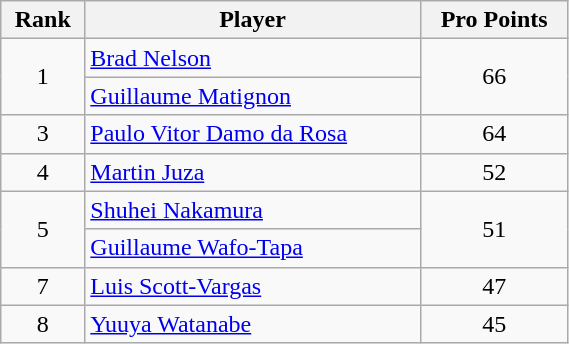<table class="wikitable" width=30%>
<tr>
<th>Rank</th>
<th>Player</th>
<th>Pro Points</th>
</tr>
<tr>
<td align=center rowspan=2>1</td>
<td> <a href='#'>Brad Nelson</a></td>
<td align=center rowspan=2>66</td>
</tr>
<tr>
<td> <a href='#'>Guillaume Matignon</a></td>
</tr>
<tr>
<td align=center>3</td>
<td> <a href='#'>Paulo Vitor Damo da Rosa</a></td>
<td align=center>64</td>
</tr>
<tr>
<td align=center>4</td>
<td> <a href='#'>Martin Juza</a></td>
<td align=center>52</td>
</tr>
<tr>
<td align=center rowspan=2>5</td>
<td> <a href='#'>Shuhei Nakamura</a></td>
<td align=center rowspan=2>51</td>
</tr>
<tr>
<td> <a href='#'>Guillaume Wafo-Tapa</a></td>
</tr>
<tr>
<td align=center>7</td>
<td> <a href='#'>Luis Scott-Vargas</a></td>
<td align=center>47</td>
</tr>
<tr>
<td align=center>8</td>
<td> <a href='#'>Yuuya Watanabe</a></td>
<td align=center>45</td>
</tr>
</table>
